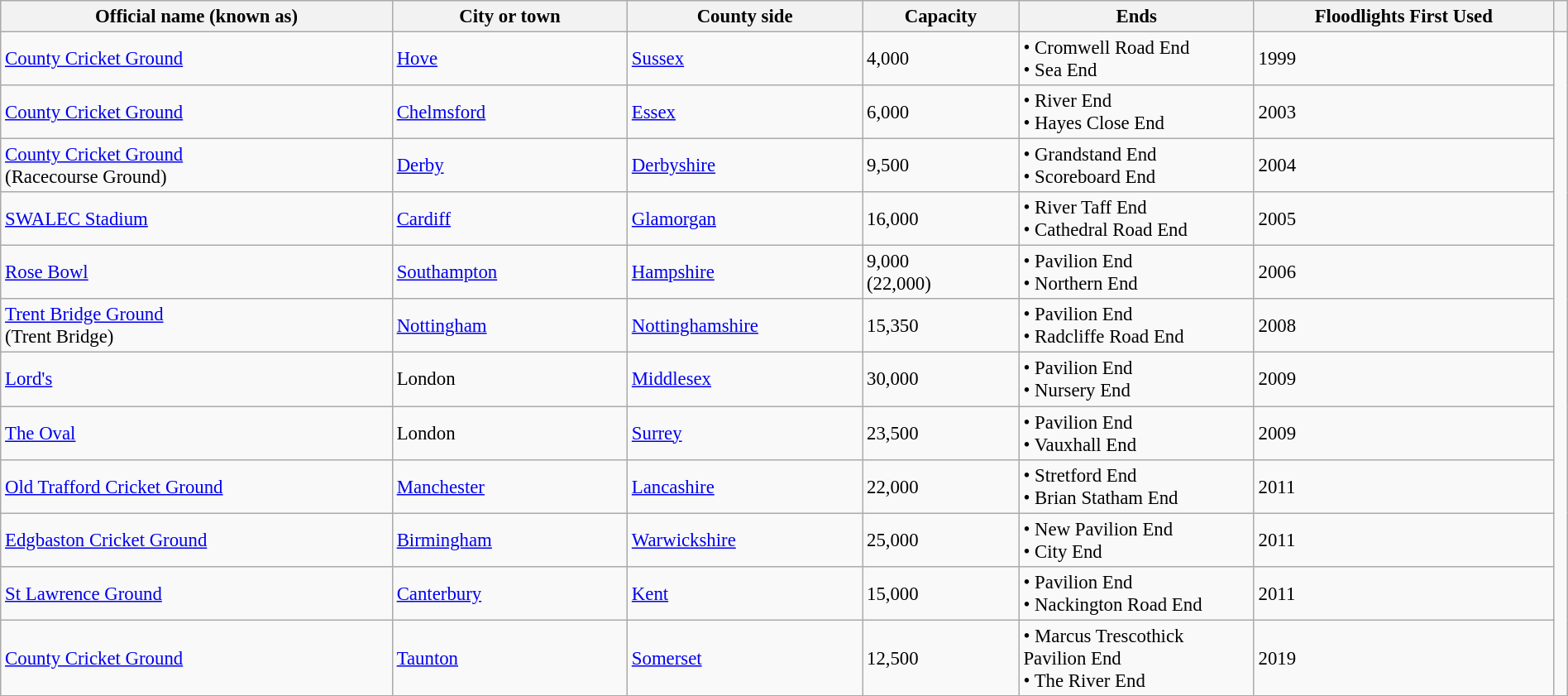<table class="wikitable" style="font-size:95%;" width="100%">
<tr>
<th width=25%>Official name (known as)</th>
<th width=15%>City or town</th>
<th width=15%>County side</th>
<th width=10%>Capacity</th>
<th width=15%>Ends</th>
<th>Floodlights First Used</th>
<th></th>
</tr>
<tr>
<td><a href='#'>County Cricket Ground</a></td>
<td><a href='#'>Hove</a></td>
<td><a href='#'>Sussex</a></td>
<td>4,000</td>
<td>• Cromwell Road End<br>• Sea End</td>
<td>1999</td>
</tr>
<tr>
<td><a href='#'>County Cricket Ground</a></td>
<td><a href='#'>Chelmsford</a></td>
<td><a href='#'>Essex</a></td>
<td>6,000</td>
<td>• River End<br>• Hayes Close End</td>
<td>2003</td>
</tr>
<tr>
<td><a href='#'>County Cricket Ground</a><br>(Racecourse Ground)</td>
<td><a href='#'>Derby</a></td>
<td><a href='#'>Derbyshire</a></td>
<td>9,500</td>
<td>• Grandstand End<br>• Scoreboard End</td>
<td>2004</td>
</tr>
<tr>
<td><a href='#'>SWALEC Stadium</a></td>
<td><a href='#'>Cardiff</a></td>
<td><a href='#'>Glamorgan</a></td>
<td>16,000</td>
<td>• River Taff End<br>• Cathedral Road End</td>
<td>2005</td>
</tr>
<tr>
<td><a href='#'>Rose Bowl</a></td>
<td><a href='#'>Southampton</a></td>
<td><a href='#'>Hampshire</a></td>
<td>9,000<br> (22,000)</td>
<td>• Pavilion End<br>• Northern End</td>
<td>2006</td>
</tr>
<tr>
<td><a href='#'>Trent Bridge Ground</a><br>(Trent Bridge)</td>
<td><a href='#'>Nottingham</a></td>
<td><a href='#'>Nottinghamshire</a></td>
<td>15,350</td>
<td>• Pavilion End<br>• Radcliffe Road End</td>
<td>2008</td>
</tr>
<tr>
<td><a href='#'>Lord's</a></td>
<td>London</td>
<td><a href='#'>Middlesex</a></td>
<td>30,000</td>
<td>• Pavilion End<br>• Nursery End</td>
<td>2009</td>
</tr>
<tr>
<td><a href='#'>The Oval</a></td>
<td>London</td>
<td><a href='#'>Surrey</a></td>
<td>23,500</td>
<td>• Pavilion End<br>• Vauxhall End</td>
<td>2009</td>
</tr>
<tr>
<td><a href='#'>Old Trafford Cricket Ground</a></td>
<td><a href='#'>Manchester</a></td>
<td><a href='#'>Lancashire</a></td>
<td>22,000</td>
<td>• Stretford End<br>• Brian Statham End</td>
<td>2011</td>
</tr>
<tr>
<td><a href='#'>Edgbaston Cricket Ground</a></td>
<td><a href='#'>Birmingham</a></td>
<td><a href='#'>Warwickshire</a></td>
<td>25,000</td>
<td>• New Pavilion End<br>• City End</td>
<td>2011</td>
</tr>
<tr>
<td><a href='#'>St Lawrence Ground</a></td>
<td><a href='#'>Canterbury</a></td>
<td><a href='#'>Kent</a></td>
<td>15,000</td>
<td>• Pavilion End<br>• Nackington Road End</td>
<td>2011</td>
</tr>
<tr>
<td><a href='#'>County Cricket Ground</a></td>
<td><a href='#'>Taunton</a></td>
<td><a href='#'>Somerset</a></td>
<td>12,500</td>
<td>• Marcus Trescothick Pavilion End<br>• The River End</td>
<td>2019</td>
</tr>
</table>
